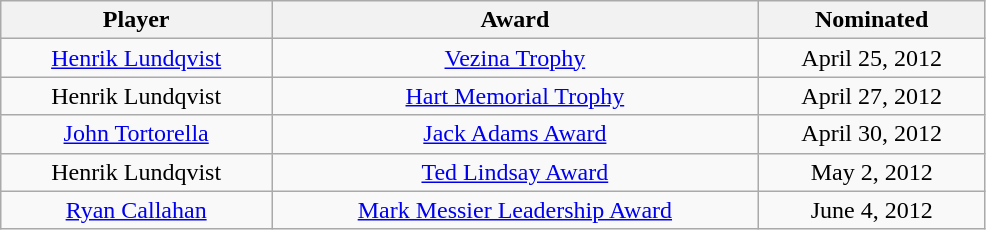<table class="wikitable"  style="width:52%; text-align:center;">
<tr>
<th>Player</th>
<th>Award</th>
<th>Nominated</th>
</tr>
<tr>
<td><a href='#'>Henrik Lundqvist</a></td>
<td><a href='#'>Vezina Trophy</a></td>
<td>April 25, 2012</td>
</tr>
<tr>
<td>Henrik Lundqvist</td>
<td><a href='#'>Hart Memorial Trophy</a></td>
<td>April 27, 2012</td>
</tr>
<tr>
<td><a href='#'>John Tortorella</a></td>
<td><a href='#'>Jack Adams Award</a></td>
<td>April 30, 2012</td>
</tr>
<tr>
<td>Henrik Lundqvist</td>
<td><a href='#'>Ted Lindsay Award</a></td>
<td>May 2, 2012</td>
</tr>
<tr>
<td><a href='#'>Ryan Callahan</a></td>
<td><a href='#'>Mark Messier Leadership Award</a></td>
<td>June 4, 2012</td>
</tr>
</table>
